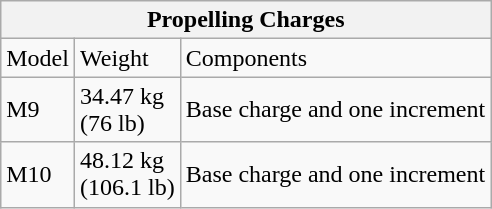<table class="wikitable">
<tr>
<th colspan="3">Propelling Charges</th>
</tr>
<tr>
<td>Model</td>
<td>Weight</td>
<td>Components</td>
</tr>
<tr>
<td>M9</td>
<td>34.47 kg<br>(76 lb)</td>
<td>Base charge and one increment</td>
</tr>
<tr>
<td>M10</td>
<td>48.12 kg<br>(106.1 lb)</td>
<td>Base charge and one increment</td>
</tr>
</table>
